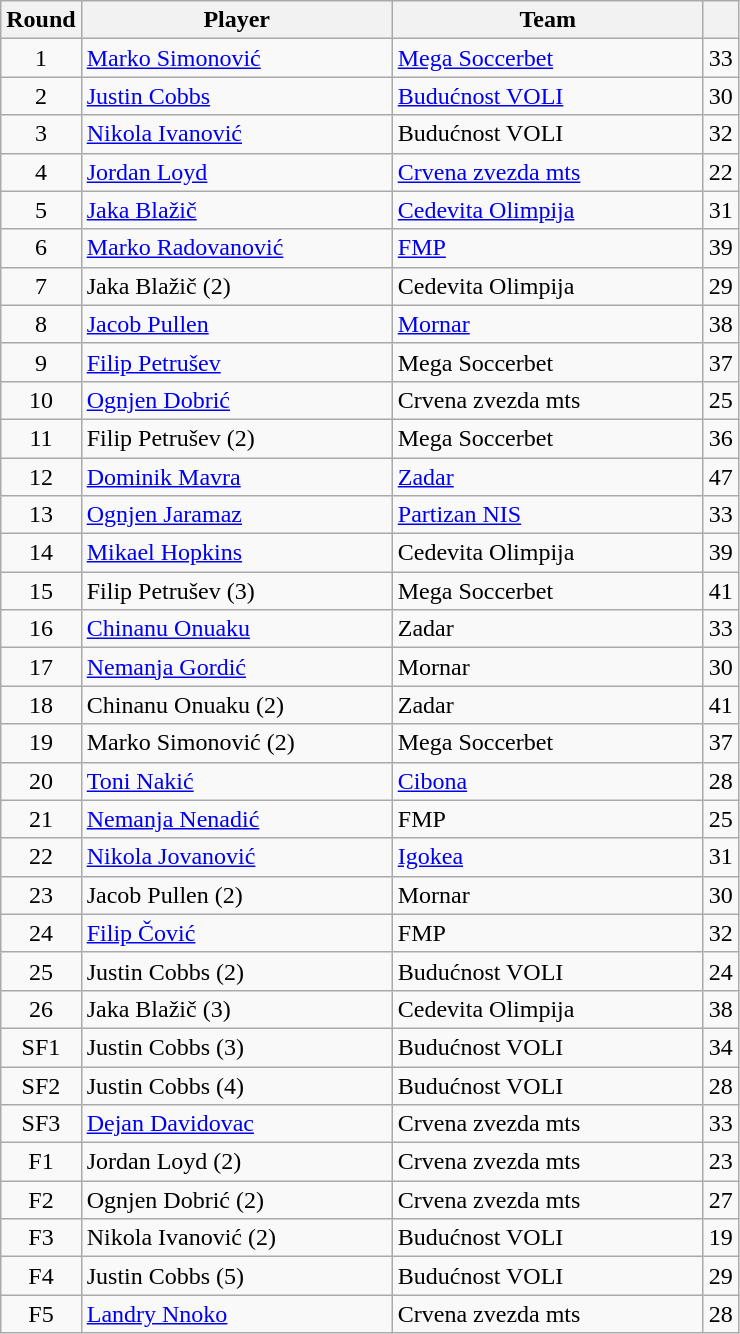<table class="wikitable sortable" style="text-align: center;">
<tr>
<th>Round</th>
<th style="width:200px;">Player</th>
<th style="width:200px;">Team</th>
<th><a href='#'></a></th>
</tr>
<tr>
<td>1</td>
<td align="left"> <a href='#'>Marko Simonović</a></td>
<td align="left"> <a href='#'>Mega Soccerbet</a></td>
<td>33</td>
</tr>
<tr>
<td>2</td>
<td align="left"> <a href='#'>Justin Cobbs</a></td>
<td align="left"> <a href='#'>Budućnost VOLI</a></td>
<td>30</td>
</tr>
<tr>
<td>3</td>
<td align="left"> <a href='#'>Nikola Ivanović</a></td>
<td align="left"> Budućnost VOLI</td>
<td>32</td>
</tr>
<tr>
<td>4</td>
<td align="left"> <a href='#'>Jordan Loyd</a></td>
<td align="left"> <a href='#'>Crvena zvezda mts</a></td>
<td>22</td>
</tr>
<tr>
<td>5</td>
<td align="left"> <a href='#'>Jaka Blažič</a></td>
<td align="left"> <a href='#'>Cedevita Olimpija</a></td>
<td>31</td>
</tr>
<tr>
<td>6</td>
<td align="left"> <a href='#'>Marko Radovanović</a></td>
<td align="left"> <a href='#'>FMP</a></td>
<td>39</td>
</tr>
<tr>
<td>7</td>
<td align="left"> Jaka Blažič (2)</td>
<td align="left"> Cedevita Olimpija</td>
<td>29</td>
</tr>
<tr>
<td>8</td>
<td align="left"> <a href='#'>Jacob Pullen</a></td>
<td align="left"> <a href='#'>Mornar</a></td>
<td>38</td>
</tr>
<tr>
<td>9</td>
<td align="left"> <a href='#'>Filip Petrušev</a></td>
<td align="left"> Mega Soccerbet</td>
<td>37</td>
</tr>
<tr>
<td>10</td>
<td align="left"> <a href='#'>Ognjen Dobrić</a></td>
<td align="left"> Crvena zvezda mts</td>
<td>25</td>
</tr>
<tr>
<td>11</td>
<td align="left"> Filip Petrušev (2)</td>
<td align="left"> Mega Soccerbet</td>
<td>36</td>
</tr>
<tr>
<td>12</td>
<td align="left"> <a href='#'>Dominik Mavra</a></td>
<td align="left"> <a href='#'>Zadar</a></td>
<td>47</td>
</tr>
<tr>
<td>13</td>
<td align="left"> <a href='#'>Ognjen Jaramaz</a></td>
<td align="left"> <a href='#'>Partizan NIS</a></td>
<td>33</td>
</tr>
<tr>
<td>14</td>
<td align="left"> <a href='#'>Mikael Hopkins</a></td>
<td align="left"> Cedevita Olimpija</td>
<td>39</td>
</tr>
<tr>
<td>15</td>
<td align="left"> Filip Petrušev (3)</td>
<td align="left"> Mega Soccerbet</td>
<td>41</td>
</tr>
<tr>
<td>16</td>
<td align="left"> <a href='#'>Chinanu Onuaku</a></td>
<td align="left"> Zadar</td>
<td>33</td>
</tr>
<tr>
<td>17</td>
<td align="left"> <a href='#'>Nemanja Gordić</a></td>
<td align="left"> Mornar</td>
<td>30</td>
</tr>
<tr>
<td>18</td>
<td align="left"> Chinanu Onuaku (2)</td>
<td align="left"> Zadar</td>
<td>41</td>
</tr>
<tr>
<td>19</td>
<td align="left"> Marko Simonović (2)</td>
<td align="left"> Mega Soccerbet</td>
<td>37</td>
</tr>
<tr>
<td>20</td>
<td align="left"> <a href='#'>Toni Nakić</a></td>
<td align="left"> <a href='#'>Cibona</a></td>
<td>28</td>
</tr>
<tr>
<td>21</td>
<td align="left"> <a href='#'>Nemanja Nenadić</a></td>
<td align="left"> FMP</td>
<td>25</td>
</tr>
<tr>
<td>22</td>
<td align="left"> <a href='#'>Nikola Jovanović</a></td>
<td align="left"> <a href='#'>Igokea</a></td>
<td>31</td>
</tr>
<tr>
<td>23</td>
<td align="left"> Jacob Pullen (2)</td>
<td align="left"> Mornar</td>
<td>30</td>
</tr>
<tr>
<td>24</td>
<td align="left"> <a href='#'>Filip Čović</a></td>
<td align="left"> FMP</td>
<td>32</td>
</tr>
<tr>
<td>25</td>
<td align="left"> Justin Cobbs (2)</td>
<td align="left"> Budućnost VOLI</td>
<td>24</td>
</tr>
<tr>
<td>26</td>
<td align="left"> Jaka Blažič (3)</td>
<td align="left"> Cedevita Olimpija</td>
<td>38</td>
</tr>
<tr>
<td>SF1</td>
<td align="left"> Justin Cobbs (3)</td>
<td align="left"> Budućnost VOLI</td>
<td>34</td>
</tr>
<tr>
<td>SF2</td>
<td align="left"> Justin Cobbs (4)</td>
<td align="left"> Budućnost VOLI</td>
<td>28</td>
</tr>
<tr>
<td>SF3</td>
<td align="left"> <a href='#'>Dejan Davidovac</a></td>
<td align="left"> Crvena zvezda mts</td>
<td>33</td>
</tr>
<tr>
<td>F1</td>
<td align="left"> Jordan Loyd (2)</td>
<td align="left"> Crvena zvezda mts</td>
<td>23</td>
</tr>
<tr>
<td>F2</td>
<td align="left"> Ognjen Dobrić (2)</td>
<td align="left"> Crvena zvezda mts</td>
<td>27</td>
</tr>
<tr>
<td>F3</td>
<td align="left"> Nikola Ivanović (2)</td>
<td align="left"> Budućnost VOLI</td>
<td>19</td>
</tr>
<tr>
<td>F4</td>
<td align="left"> Justin Cobbs (5)</td>
<td align="left"> Budućnost VOLI</td>
<td>29</td>
</tr>
<tr>
<td>F5</td>
<td align="left"> <a href='#'>Landry Nnoko</a></td>
<td align="left"> Crvena zvezda mts</td>
<td>28</td>
</tr>
</table>
